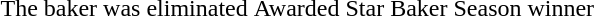<table>
<tr>
<td> The baker was eliminated</td>
<td> Awarded Star Baker</td>
<td> Season winner</td>
</tr>
<tr>
</tr>
</table>
